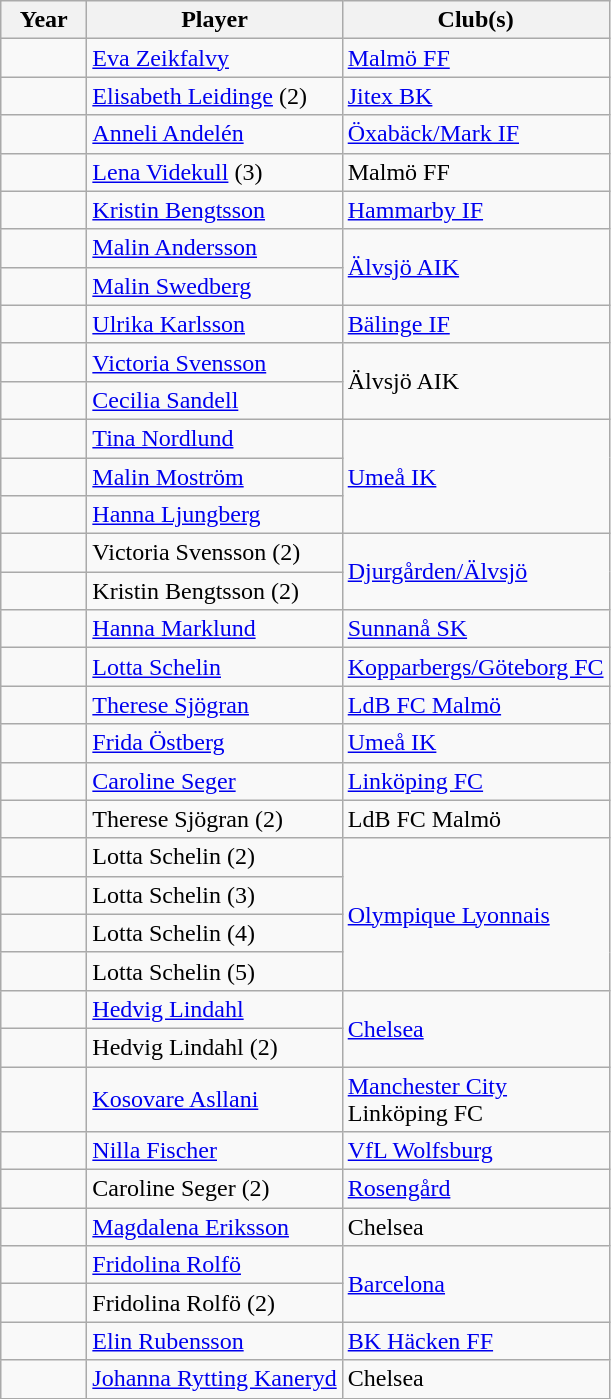<table class="wikitable">
<tr>
<th width="50px">Year</th>
<th>Player</th>
<th>Club(s)</th>
</tr>
<tr>
<td></td>
<td><a href='#'>Eva Zeikfalvy</a></td>
<td> <a href='#'>Malmö FF</a></td>
</tr>
<tr>
<td></td>
<td><a href='#'>Elisabeth Leidinge</a> (2)</td>
<td> <a href='#'>Jitex BK</a></td>
</tr>
<tr>
<td></td>
<td><a href='#'>Anneli Andelén</a></td>
<td> <a href='#'>Öxabäck/Mark IF</a></td>
</tr>
<tr>
<td></td>
<td><a href='#'>Lena Videkull</a> (3)</td>
<td> Malmö FF</td>
</tr>
<tr>
<td></td>
<td><a href='#'>Kristin Bengtsson</a></td>
<td> <a href='#'>Hammarby IF</a></td>
</tr>
<tr>
<td></td>
<td><a href='#'>Malin Andersson</a></td>
<td rowspan=2> <a href='#'>Älvsjö AIK</a></td>
</tr>
<tr>
<td></td>
<td><a href='#'>Malin Swedberg</a></td>
</tr>
<tr>
<td></td>
<td><a href='#'>Ulrika Karlsson</a></td>
<td> <a href='#'>Bälinge IF</a></td>
</tr>
<tr>
<td></td>
<td><a href='#'>Victoria Svensson</a></td>
<td rowspan=2> Älvsjö AIK</td>
</tr>
<tr>
<td></td>
<td><a href='#'>Cecilia Sandell</a></td>
</tr>
<tr>
<td></td>
<td><a href='#'>Tina Nordlund</a></td>
<td rowspan=3> <a href='#'>Umeå IK</a></td>
</tr>
<tr>
<td></td>
<td><a href='#'>Malin Moström</a></td>
</tr>
<tr>
<td></td>
<td><a href='#'>Hanna Ljungberg</a></td>
</tr>
<tr>
<td></td>
<td>Victoria Svensson (2)</td>
<td rowspan=2> <a href='#'>Djurgården/Älvsjö</a></td>
</tr>
<tr>
<td></td>
<td>Kristin Bengtsson (2)</td>
</tr>
<tr>
<td></td>
<td><a href='#'>Hanna Marklund</a></td>
<td> <a href='#'>Sunnanå SK</a></td>
</tr>
<tr>
<td></td>
<td><a href='#'>Lotta Schelin</a></td>
<td> <a href='#'>Kopparbergs/Göteborg FC</a></td>
</tr>
<tr>
<td></td>
<td><a href='#'>Therese Sjögran</a></td>
<td> <a href='#'>LdB FC Malmö</a></td>
</tr>
<tr>
<td></td>
<td><a href='#'>Frida Östberg</a></td>
<td> <a href='#'>Umeå IK</a></td>
</tr>
<tr>
<td></td>
<td><a href='#'>Caroline Seger</a></td>
<td> <a href='#'>Linköping FC</a></td>
</tr>
<tr>
<td></td>
<td>Therese Sjögran (2)</td>
<td> LdB FC Malmö</td>
</tr>
<tr>
<td></td>
<td>Lotta Schelin (2)</td>
<td rowspan=4> <a href='#'>Olympique Lyonnais</a></td>
</tr>
<tr>
<td></td>
<td>Lotta Schelin (3)</td>
</tr>
<tr>
<td></td>
<td>Lotta Schelin (4)</td>
</tr>
<tr>
<td></td>
<td>Lotta Schelin (5)</td>
</tr>
<tr>
<td></td>
<td><a href='#'>Hedvig Lindahl</a></td>
<td rowspan=2> <a href='#'>Chelsea</a></td>
</tr>
<tr>
<td></td>
<td>Hedvig Lindahl (2)</td>
</tr>
<tr>
<td></td>
<td><a href='#'>Kosovare Asllani</a></td>
<td> <a href='#'>Manchester City</a><br> Linköping FC</td>
</tr>
<tr>
<td></td>
<td><a href='#'>Nilla Fischer</a></td>
<td> <a href='#'>VfL Wolfsburg</a></td>
</tr>
<tr>
<td></td>
<td>Caroline Seger (2)</td>
<td> <a href='#'>Rosengård</a></td>
</tr>
<tr>
<td></td>
<td><a href='#'>Magdalena Eriksson</a></td>
<td> Chelsea</td>
</tr>
<tr>
<td></td>
<td><a href='#'>Fridolina Rolfö</a></td>
<td rowspan=2> <a href='#'>Barcelona</a></td>
</tr>
<tr>
<td></td>
<td>Fridolina Rolfö (2)</td>
</tr>
<tr>
<td></td>
<td><a href='#'>Elin Rubensson</a></td>
<td> <a href='#'>BK Häcken FF</a></td>
</tr>
<tr>
<td></td>
<td><a href='#'>Johanna Rytting Kaneryd</a></td>
<td> Chelsea</td>
</tr>
</table>
